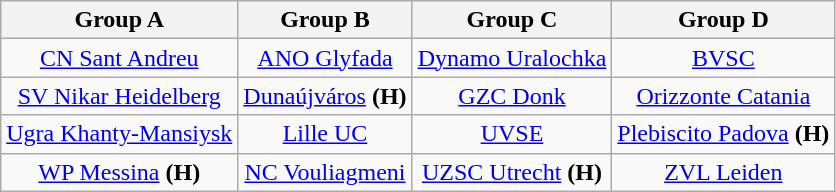<table class="wikitable" style="text-align:center;">
<tr>
<th>Group A</th>
<th>Group B</th>
<th>Group C</th>
<th>Group D</th>
</tr>
<tr>
<td> <a href='#'>CN Sant Andreu</a></td>
<td> <a href='#'>ANO Glyfada</a></td>
<td> <a href='#'>Dynamo Uralochka</a></td>
<td> <a href='#'>BVSC</a></td>
</tr>
<tr>
<td> <a href='#'>SV Nikar Heidelberg</a></td>
<td> <a href='#'>Dunaújváros</a> <strong>(H)</strong></td>
<td> <a href='#'>GZC Donk</a></td>
<td> <a href='#'>Orizzonte Catania</a></td>
</tr>
<tr>
<td> <a href='#'>Ugra Khanty-Mansiysk</a></td>
<td> <a href='#'>Lille UC</a></td>
<td> <a href='#'>UVSE</a></td>
<td> <a href='#'>Plebiscito Padova</a> <strong>(H)</strong></td>
</tr>
<tr>
<td> <a href='#'>WP Messina</a> <strong>(H)</strong></td>
<td> <a href='#'>NC Vouliagmeni</a></td>
<td> <a href='#'>UZSC Utrecht</a> <strong>(H)</strong></td>
<td> <a href='#'>ZVL Leiden</a></td>
</tr>
</table>
